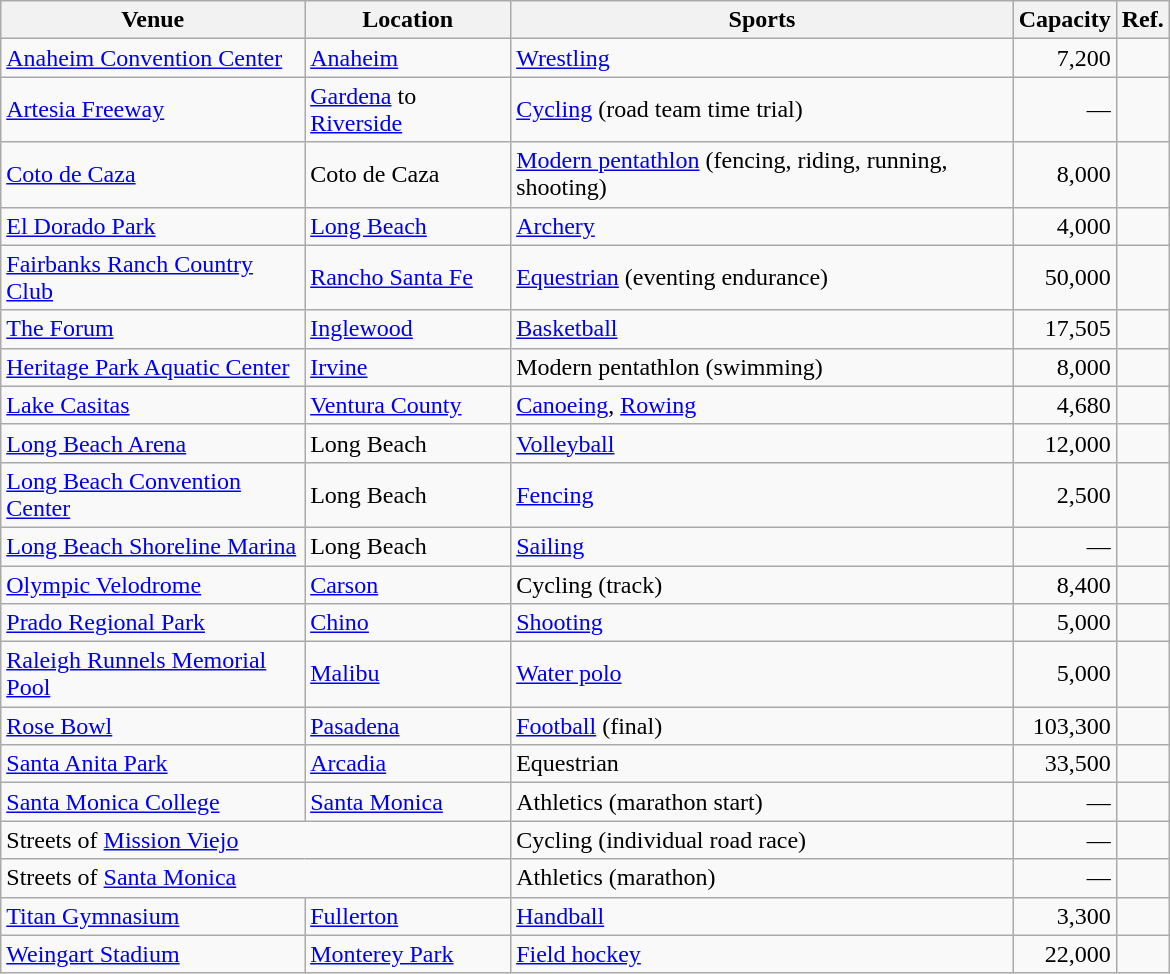<table class="wikitable sortable" width=780px>
<tr>
<th>Venue</th>
<th>Location</th>
<th>Sports</th>
<th>Capacity</th>
<th class="unsortable">Ref.</th>
</tr>
<tr>
<td><a href='#'>Anaheim Convention Center</a></td>
<td><a href='#'>Anaheim</a></td>
<td><a href='#'>Wrestling</a></td>
<td align="right">7,200</td>
<td align=center></td>
</tr>
<tr>
<td><a href='#'>Artesia Freeway</a></td>
<td><a href='#'>Gardena</a> to <a href='#'>Riverside</a></td>
<td><a href='#'>Cycling</a> (road team time trial)</td>
<td align="right">—</td>
<td align=center></td>
</tr>
<tr>
<td><a href='#'>Coto de Caza</a></td>
<td>Coto de Caza</td>
<td><a href='#'>Modern pentathlon</a> (fencing, riding, running, shooting)</td>
<td align="right">8,000</td>
<td align=center></td>
</tr>
<tr>
<td><a href='#'>El Dorado Park</a></td>
<td><a href='#'>Long Beach</a></td>
<td><a href='#'>Archery</a></td>
<td align="right">4,000</td>
<td align=center></td>
</tr>
<tr>
<td><a href='#'>Fairbanks Ranch Country Club</a></td>
<td><a href='#'>Rancho Santa Fe</a></td>
<td><a href='#'>Equestrian</a> (eventing endurance)</td>
<td align="right">50,000</td>
<td align=center></td>
</tr>
<tr>
<td><a href='#'>The Forum</a></td>
<td><a href='#'>Inglewood</a></td>
<td><a href='#'>Basketball</a></td>
<td align="right">17,505</td>
<td align=center></td>
</tr>
<tr>
<td><a href='#'>Heritage Park Aquatic Center</a></td>
<td><a href='#'>Irvine</a></td>
<td>Modern pentathlon (swimming)</td>
<td align="right">8,000</td>
<td align=center></td>
</tr>
<tr>
<td><a href='#'>Lake Casitas</a></td>
<td><a href='#'>Ventura County</a></td>
<td><a href='#'>Canoeing</a>, <a href='#'>Rowing</a></td>
<td align="right">4,680</td>
<td align=center></td>
</tr>
<tr>
<td><a href='#'>Long Beach Arena</a></td>
<td>Long Beach</td>
<td><a href='#'>Volleyball</a></td>
<td align="right">12,000</td>
<td align=center></td>
</tr>
<tr>
<td><a href='#'>Long Beach Convention Center</a></td>
<td>Long Beach</td>
<td><a href='#'>Fencing</a></td>
<td align="right">2,500</td>
<td align=center></td>
</tr>
<tr>
<td><a href='#'>Long Beach Shoreline Marina</a></td>
<td>Long Beach</td>
<td><a href='#'>Sailing</a></td>
<td align="right">—</td>
<td align=center></td>
</tr>
<tr>
<td><a href='#'>Olympic Velodrome</a></td>
<td><a href='#'>Carson</a></td>
<td>Cycling (track)</td>
<td align="right">8,400</td>
<td align=center></td>
</tr>
<tr>
<td><a href='#'>Prado Regional Park</a></td>
<td><a href='#'>Chino</a></td>
<td><a href='#'>Shooting</a></td>
<td align="right">5,000</td>
<td align=center></td>
</tr>
<tr>
<td><a href='#'>Raleigh Runnels Memorial Pool</a></td>
<td><a href='#'>Malibu</a></td>
<td><a href='#'>Water polo</a></td>
<td align="right">5,000</td>
<td align=center></td>
</tr>
<tr>
<td><a href='#'>Rose Bowl</a></td>
<td><a href='#'>Pasadena</a></td>
<td><a href='#'>Football</a> (final)</td>
<td align="right">103,300</td>
<td align=center></td>
</tr>
<tr>
<td><a href='#'>Santa Anita Park</a></td>
<td><a href='#'>Arcadia</a></td>
<td>Equestrian</td>
<td align="right">33,500</td>
<td align=center></td>
</tr>
<tr>
<td><a href='#'>Santa Monica College</a></td>
<td><a href='#'>Santa Monica</a></td>
<td>Athletics (marathon start)</td>
<td align="right">—</td>
<td align=center></td>
</tr>
<tr>
<td colspan="2">Streets of <a href='#'>Mission Viejo</a></td>
<td>Cycling (individual road race)</td>
<td align="right">—</td>
<td align=center></td>
</tr>
<tr>
<td colspan="2">Streets of <a href='#'>Santa Monica</a></td>
<td>Athletics (marathon)</td>
<td align="right">—</td>
<td align=center></td>
</tr>
<tr>
<td><a href='#'>Titan Gymnasium</a></td>
<td><a href='#'>Fullerton</a></td>
<td><a href='#'>Handball</a></td>
<td align="right">3,300</td>
<td align=center></td>
</tr>
<tr>
<td><a href='#'>Weingart Stadium</a></td>
<td><a href='#'>Monterey Park</a></td>
<td><a href='#'>Field hockey</a></td>
<td align="right">22,000</td>
<td align=center></td>
</tr>
</table>
